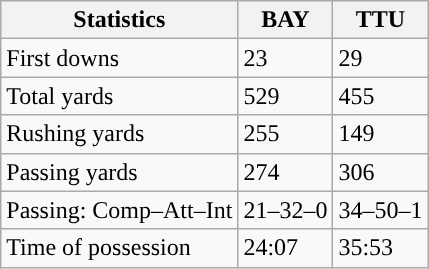<table class="wikitable" style="float: left;">
<tr>
<th>Statistics</th>
<th>BAY</th>
<th>TTU</th>
</tr>
<tr>
<td>First downs</td>
<td>23</td>
<td>29</td>
</tr>
<tr>
<td>Total yards</td>
<td>529</td>
<td>455</td>
</tr>
<tr>
<td>Rushing yards</td>
<td>255</td>
<td>149</td>
</tr>
<tr>
<td>Passing yards</td>
<td>274</td>
<td>306</td>
</tr>
<tr>
<td>Passing: Comp–Att–Int</td>
<td>21–32–0</td>
<td>34–50–1</td>
</tr>
<tr>
<td>Time of possession</td>
<td>24:07</td>
<td>35:53</td>
</tr>
</table>
